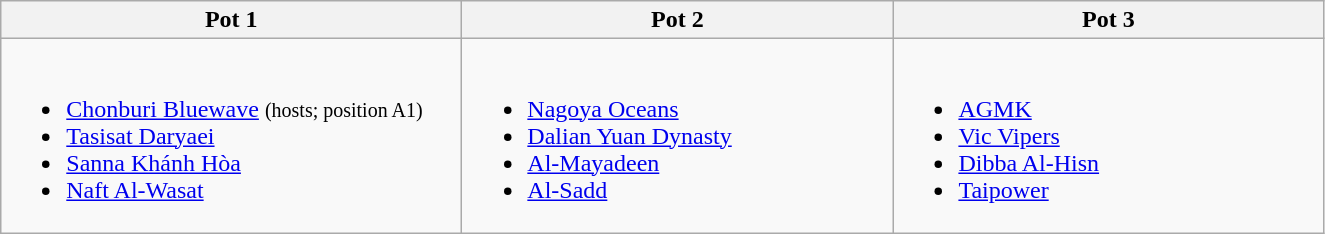<table class="wikitable">
<tr>
<th width="300pt">Pot 1</th>
<th width="280pt">Pot 2</th>
<th width="280pt">Pot 3</th>
</tr>
<tr>
<td valign=top><br><ul><li> <a href='#'>Chonburi Bluewave</a> <small>(hosts; position A1)</small></li><li> <a href='#'>Tasisat Daryaei</a></li><li> <a href='#'>Sanna Khánh Hòa</a></li><li> <a href='#'>Naft Al-Wasat</a></li></ul></td>
<td><br><ul><li> <a href='#'>Nagoya Oceans</a></li><li> <a href='#'>Dalian Yuan Dynasty</a></li><li> <a href='#'>Al-Mayadeen</a></li><li> <a href='#'>Al-Sadd</a></li></ul></td>
<td><br><ul><li> <a href='#'>AGMK</a></li><li> <a href='#'>Vic Vipers</a></li><li> <a href='#'>Dibba Al-Hisn</a></li><li> <a href='#'>Taipower</a></li></ul></td>
</tr>
</table>
